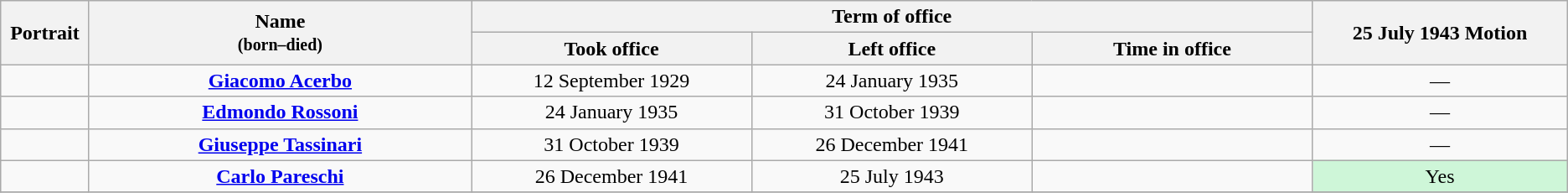<table class="wikitable" style="text-align:center;" style="width=90%">
<tr>
<th width=1% rowspan=2>Portrait</th>
<th width=15% rowspan=2>Name<br><small>(born–died)</small></th>
<th width=30% colspan=3>Term of office</th>
<th width=10% rowspan=2>25 July 1943 Motion</th>
</tr>
<tr style="text-align:center;">
<th width=11%>Took office</th>
<th width=11%>Left office</th>
<th width=11%>Time in office</th>
</tr>
<tr>
<td></td>
<td><strong><a href='#'>Giacomo Acerbo</a></strong><br></td>
<td>12 September 1929</td>
<td>24 January 1935</td>
<td></td>
<td align=center>—</td>
</tr>
<tr>
<td></td>
<td><strong><a href='#'>Edmondo Rossoni</a></strong><br></td>
<td>24 January 1935</td>
<td>31 October 1939</td>
<td></td>
<td align=center>—</td>
</tr>
<tr>
<td></td>
<td><strong><a href='#'>Giuseppe Tassinari</a></strong><br></td>
<td>31 October 1939</td>
<td>26 December 1941</td>
<td></td>
<td align=center>—</td>
</tr>
<tr>
<td></td>
<td><strong><a href='#'>Carlo Pareschi</a></strong><br></td>
<td>26 December 1941</td>
<td>25 July 1943</td>
<td></td>
<td align=center style="background:#CEF6D8">Yes</td>
</tr>
<tr>
</tr>
</table>
